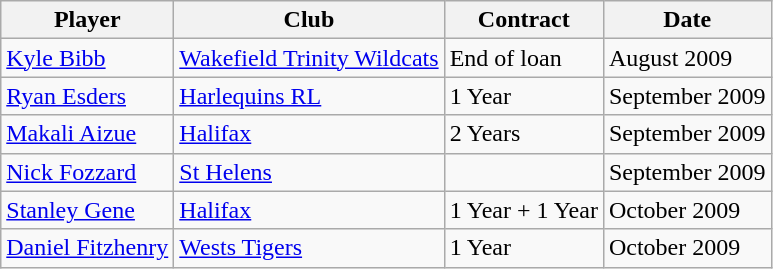<table class="wikitable">
<tr>
<th>Player</th>
<th>Club</th>
<th>Contract</th>
<th>Date</th>
</tr>
<tr>
<td> <a href='#'>Kyle Bibb</a></td>
<td> <a href='#'>Wakefield Trinity Wildcats</a></td>
<td>End of loan</td>
<td>August 2009</td>
</tr>
<tr>
<td> <a href='#'>Ryan Esders</a></td>
<td> <a href='#'>Harlequins RL</a></td>
<td>1 Year</td>
<td>September 2009</td>
</tr>
<tr>
<td> <a href='#'>Makali Aizue</a></td>
<td> <a href='#'>Halifax</a></td>
<td>2 Years</td>
<td>September 2009</td>
</tr>
<tr>
<td> <a href='#'>Nick Fozzard</a></td>
<td> <a href='#'>St Helens</a></td>
<td></td>
<td>September 2009</td>
</tr>
<tr>
<td> <a href='#'>Stanley Gene</a></td>
<td> <a href='#'>Halifax</a></td>
<td>1 Year + 1 Year</td>
<td>October 2009</td>
</tr>
<tr>
<td> <a href='#'>Daniel Fitzhenry</a></td>
<td> <a href='#'>Wests Tigers</a></td>
<td>1 Year</td>
<td>October 2009</td>
</tr>
</table>
